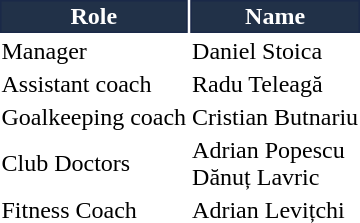<table class="toccolours">
<tr>
<th style="background:#213148;color:#FFFFFF;border:1px solid #1a2948;">Role</th>
<th style="background:#213148;color:#FFFFFF;border:1px solid #1a2948;">Name</th>
</tr>
<tr>
<td>Manager</td>
<td> Daniel Stoica</td>
</tr>
<tr>
<td>Assistant coach</td>
<td> Radu Teleagă</td>
</tr>
<tr>
<td>Goalkeeping coach</td>
<td> Cristian Butnariu</td>
</tr>
<tr>
<td>Club Doctors</td>
<td> Adrian Popescu <br>  Dănuț Lavric</td>
</tr>
<tr>
<td>Fitness Coach</td>
<td> Adrian Levițchi</td>
</tr>
<tr>
</tr>
</table>
